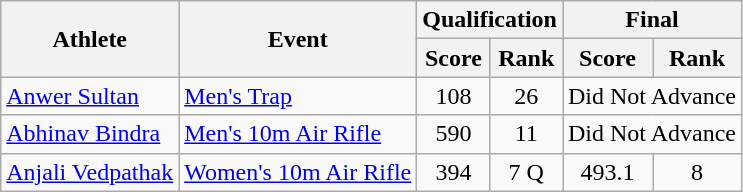<table class="wikitable" style="text-align:center">
<tr>
<th rowspan="2">Athlete</th>
<th rowspan="2">Event</th>
<th colspan="2">Qualification</th>
<th colspan="2">Final</th>
</tr>
<tr>
<th>Score</th>
<th>Rank</th>
<th>Score</th>
<th>Rank</th>
</tr>
<tr>
<td align= left><a href='#'>Anwer Sultan</a></td>
<td align= left><a href='#'>Men's Trap</a></td>
<td>108</td>
<td>26</td>
<td colspan="2">Did Not Advance</td>
</tr>
<tr>
<td align= left><a href='#'>Abhinav Bindra</a></td>
<td align= left><a href='#'>Men's 10m Air Rifle</a></td>
<td>590</td>
<td>11</td>
<td colspan="2">Did Not Advance</td>
</tr>
<tr>
<td align= left><a href='#'>Anjali Vedpathak</a></td>
<td align= left><a href='#'>Women's 10m Air Rifle</a></td>
<td>394</td>
<td>7 Q</td>
<td>493.1</td>
<td>8</td>
</tr>
</table>
